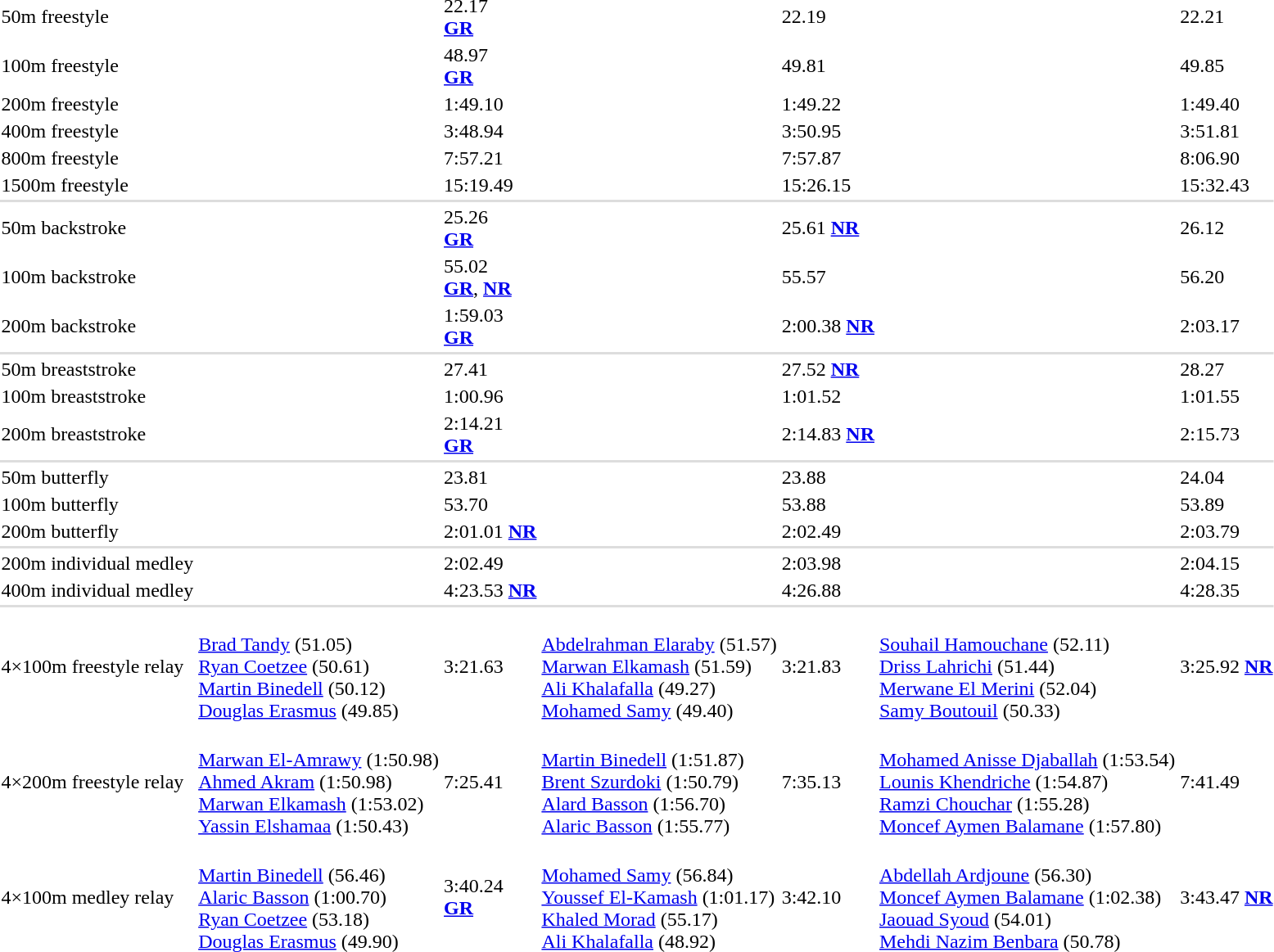<table>
<tr>
<td>50m freestyle<br></td>
<td></td>
<td>22.17<br><strong><a href='#'>GR</a></strong></td>
<td></td>
<td>22.19</td>
<td></td>
<td>22.21</td>
</tr>
<tr>
<td>100m freestyle<br></td>
<td></td>
<td>48.97<br><strong><a href='#'>GR</a></strong></td>
<td></td>
<td>49.81</td>
<td></td>
<td>49.85</td>
</tr>
<tr>
<td>200m freestyle<br></td>
<td></td>
<td>1:49.10</td>
<td></td>
<td>1:49.22</td>
<td></td>
<td>1:49.40</td>
</tr>
<tr>
<td>400m freestyle<br></td>
<td></td>
<td>3:48.94</td>
<td></td>
<td>3:50.95</td>
<td></td>
<td>3:51.81</td>
</tr>
<tr>
<td>800m freestyle<br></td>
<td></td>
<td>7:57.21</td>
<td></td>
<td>7:57.87</td>
<td></td>
<td>8:06.90</td>
</tr>
<tr>
<td>1500m freestyle<br></td>
<td></td>
<td>15:19.49</td>
<td></td>
<td>15:26.15</td>
<td></td>
<td>15:32.43</td>
</tr>
<tr bgcolor=#DDDDDD>
<td colspan=7></td>
</tr>
<tr>
<td>50m backstroke<br></td>
<td></td>
<td>25.26<br><strong><a href='#'>GR</a></strong></td>
<td></td>
<td>25.61 <strong><a href='#'>NR</a></strong></td>
<td></td>
<td>26.12</td>
</tr>
<tr>
<td>100m backstroke<br></td>
<td></td>
<td>55.02<br><strong><a href='#'>GR</a></strong>, <strong><a href='#'>NR</a></strong></td>
<td></td>
<td>55.57</td>
<td></td>
<td>56.20</td>
</tr>
<tr>
<td>200m backstroke<br></td>
<td></td>
<td>1:59.03<br><strong><a href='#'>GR</a></strong></td>
<td></td>
<td>2:00.38 <strong><a href='#'>NR</a></strong></td>
<td></td>
<td>2:03.17</td>
</tr>
<tr bgcolor=#DDDDDD>
<td colspan=7></td>
</tr>
<tr>
<td>50m breaststroke<br></td>
<td></td>
<td>27.41</td>
<td></td>
<td>27.52 <strong><a href='#'>NR</a></strong></td>
<td></td>
<td>28.27</td>
</tr>
<tr>
<td>100m breaststroke<br></td>
<td></td>
<td>1:00.96</td>
<td></td>
<td>1:01.52</td>
<td></td>
<td>1:01.55</td>
</tr>
<tr>
<td>200m breaststroke<br></td>
<td></td>
<td>2:14.21<br><strong><a href='#'>GR</a></strong></td>
<td></td>
<td>2:14.83 <strong><a href='#'>NR</a></strong></td>
<td></td>
<td>2:15.73</td>
</tr>
<tr bgcolor=#DDDDDD>
<td colspan=7></td>
</tr>
<tr>
<td>50m butterfly<br></td>
<td></td>
<td>23.81</td>
<td></td>
<td>23.88</td>
<td></td>
<td>24.04</td>
</tr>
<tr>
<td>100m butterfly<br></td>
<td></td>
<td>53.70</td>
<td></td>
<td>53.88</td>
<td></td>
<td>53.89</td>
</tr>
<tr>
<td>200m butterfly<br></td>
<td></td>
<td>2:01.01 <strong><a href='#'>NR</a></strong></td>
<td></td>
<td>2:02.49</td>
<td></td>
<td>2:03.79</td>
</tr>
<tr bgcolor=#DDDDDD>
<td colspan=7></td>
</tr>
<tr>
<td>200m individual medley<br></td>
<td></td>
<td>2:02.49</td>
<td></td>
<td>2:03.98</td>
<td></td>
<td>2:04.15</td>
</tr>
<tr>
<td>400m individual medley<br></td>
<td></td>
<td>4:23.53 <strong><a href='#'>NR</a></strong></td>
<td></td>
<td>4:26.88</td>
<td></td>
<td>4:28.35</td>
</tr>
<tr bgcolor=#DDDDDD>
<td colspan=7></td>
</tr>
<tr>
<td>4×100m freestyle relay<br></td>
<td><br><a href='#'>Brad Tandy</a> (51.05)<br><a href='#'>Ryan Coetzee</a> (50.61)<br><a href='#'>Martin Binedell</a> (50.12)<br><a href='#'>Douglas Erasmus</a> (49.85)</td>
<td>3:21.63</td>
<td><br><a href='#'>Abdelrahman Elaraby</a> (51.57)<br><a href='#'>Marwan Elkamash</a> (51.59)<br><a href='#'>Ali Khalafalla</a> (49.27)<br><a href='#'>Mohamed Samy</a> (49.40)</td>
<td>3:21.83</td>
<td><br><a href='#'>Souhail Hamouchane</a> (52.11)<br><a href='#'>Driss Lahrichi</a> (51.44)<br><a href='#'>Merwane El Merini</a> (52.04)<br><a href='#'>Samy Boutouil</a> (50.33)</td>
<td>3:25.92 <strong><a href='#'>NR</a></strong></td>
</tr>
<tr>
<td>4×200m freestyle relay<br></td>
<td><br><a href='#'>Marwan El-Amrawy</a> (1:50.98)<br><a href='#'>Ahmed Akram</a> (1:50.98)<br><a href='#'>Marwan Elkamash</a> (1:53.02)<br><a href='#'>Yassin Elshamaa</a> (1:50.43)</td>
<td>7:25.41</td>
<td><br><a href='#'>Martin Binedell</a> (1:51.87)<br><a href='#'>Brent Szurdoki</a> (1:50.79)<br><a href='#'>Alard Basson</a> (1:56.70)<br><a href='#'>Alaric Basson</a> (1:55.77)</td>
<td>7:35.13</td>
<td><br><a href='#'>Mohamed Anisse Djaballah</a> (1:53.54)<br><a href='#'>Lounis Khendriche</a> (1:54.87)<br><a href='#'>Ramzi Chouchar</a> (1:55.28)<br><a href='#'>Moncef Aymen Balamane</a> (1:57.80)</td>
<td>7:41.49</td>
</tr>
<tr>
<td>4×100m medley relay<br></td>
<td><br><a href='#'>Martin Binedell</a> (56.46)<br><a href='#'>Alaric Basson</a> (1:00.70)<br><a href='#'>Ryan Coetzee</a> (53.18)<br><a href='#'>Douglas Erasmus</a> (49.90)</td>
<td>3:40.24<br><strong><a href='#'>GR</a></strong></td>
<td><br><a href='#'>Mohamed Samy</a> (56.84)<br><a href='#'>Youssef El-Kamash</a> (1:01.17)<br><a href='#'>Khaled Morad</a> (55.17)<br><a href='#'>Ali Khalafalla</a> (48.92)</td>
<td>3:42.10</td>
<td><br><a href='#'>Abdellah Ardjoune</a> (56.30)<br><a href='#'>Moncef Aymen Balamane</a> (1:02.38)<br><a href='#'>Jaouad Syoud</a> (54.01)<br><a href='#'>Mehdi Nazim Benbara</a> (50.78)</td>
<td>3:43.47 <strong><a href='#'>NR</a></strong></td>
</tr>
</table>
